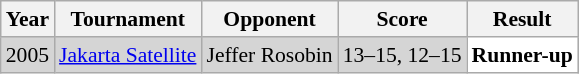<table class="sortable wikitable" style="font-size: 90%;">
<tr>
<th>Year</th>
<th>Tournament</th>
<th>Opponent</th>
<th>Score</th>
<th>Result</th>
</tr>
<tr style="background:#D5D5D5">
<td align="center">2005</td>
<td align="left"><a href='#'>Jakarta Satellite</a></td>
<td align="left"> Jeffer Rosobin</td>
<td align="left">13–15, 12–15</td>
<td style="text-align:left; background:white"> <strong>Runner-up</strong></td>
</tr>
</table>
